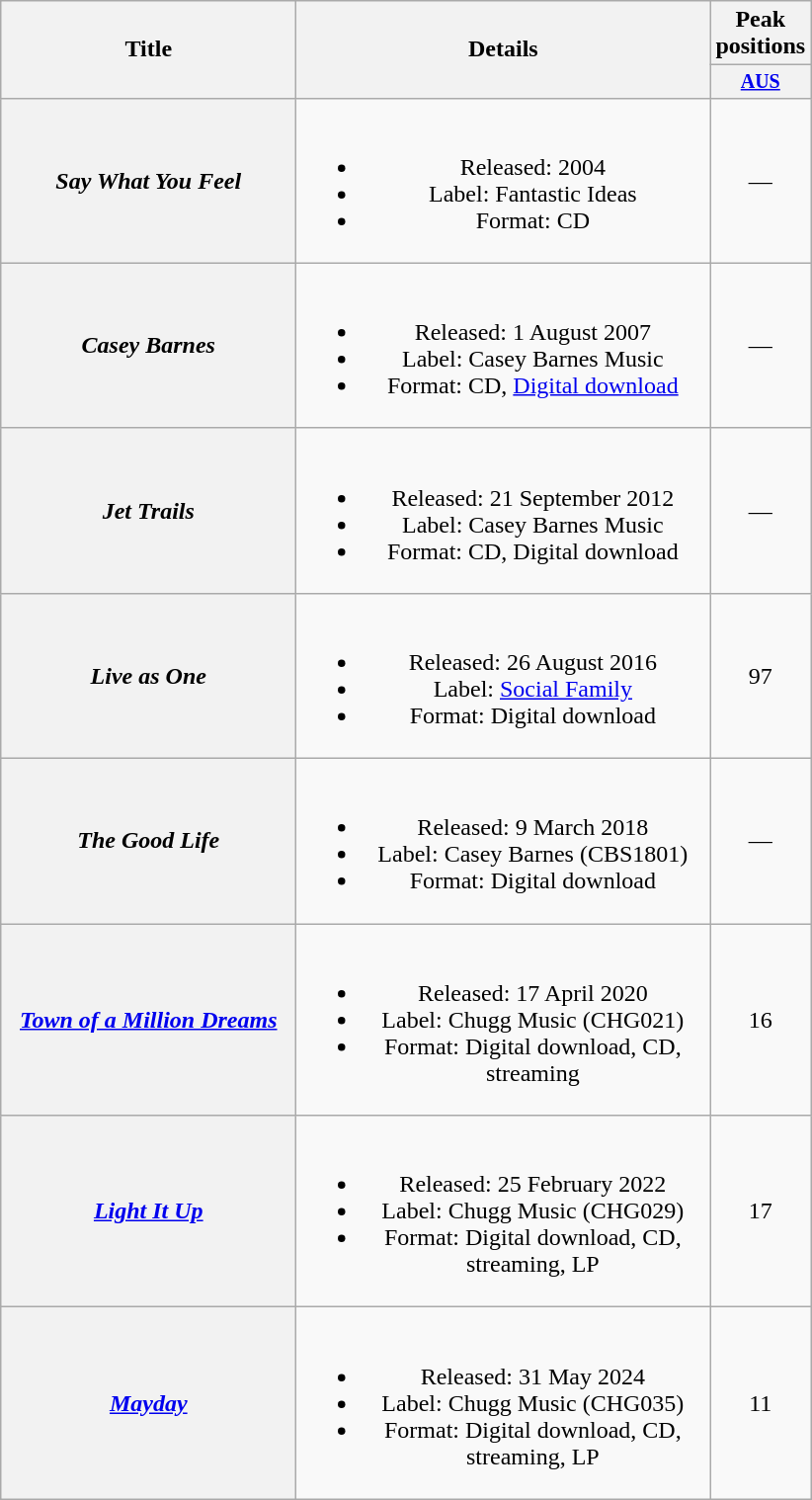<table class="wikitable plainrowheaders" style="text-align:center;">
<tr>
<th scope="col" rowspan="2" style="width:12em;">Title</th>
<th scope="col" rowspan="2" style="width:17em;">Details</th>
<th scope="col" colspan="1">Peak positions</th>
</tr>
<tr style="font-size:smaller;">
<th scope="col" width="50"><a href='#'>AUS</a><br></th>
</tr>
<tr>
<th scope="row"><em>Say What You Feel</em></th>
<td><br><ul><li>Released: 2004</li><li>Label: Fantastic Ideas</li><li>Format: CD</li></ul></td>
<td>—</td>
</tr>
<tr>
<th scope="row"><em>Casey Barnes</em></th>
<td><br><ul><li>Released: 1 August 2007</li><li>Label: Casey Barnes Music</li><li>Format: CD, <a href='#'>Digital download</a></li></ul></td>
<td>—</td>
</tr>
<tr>
<th scope="row"><em>Jet Trails</em></th>
<td><br><ul><li>Released: 21 September 2012</li><li>Label: Casey Barnes Music</li><li>Format: CD, Digital download</li></ul></td>
<td>—</td>
</tr>
<tr>
<th scope="row"><em>Live as One</em></th>
<td><br><ul><li>Released: 26 August 2016</li><li>Label: <a href='#'>Social Family</a></li><li>Format: Digital download</li></ul></td>
<td>97</td>
</tr>
<tr>
<th scope="row"><em>The Good Life</em></th>
<td><br><ul><li>Released: 9 March 2018</li><li>Label: Casey Barnes (CBS1801)</li><li>Format: Digital download</li></ul></td>
<td>—</td>
</tr>
<tr>
<th scope="row"><em><a href='#'>Town of a Million Dreams</a></em></th>
<td><br><ul><li>Released: 17 April 2020</li><li>Label: Chugg Music (CHG021)</li><li>Format: Digital download, CD, streaming</li></ul></td>
<td>16</td>
</tr>
<tr>
<th scope="row"><em><a href='#'>Light It Up</a></em></th>
<td><br><ul><li>Released: 25 February 2022</li><li>Label: Chugg Music (CHG029)</li><li>Format: Digital download, CD, streaming, LP</li></ul></td>
<td>17</td>
</tr>
<tr>
<th scope="row"><em><a href='#'>Mayday</a></em></th>
<td><br><ul><li>Released: 31 May 2024</li><li>Label: Chugg Music (CHG035)</li><li>Format: Digital download, CD, streaming, LP</li></ul></td>
<td>11<br></td>
</tr>
</table>
